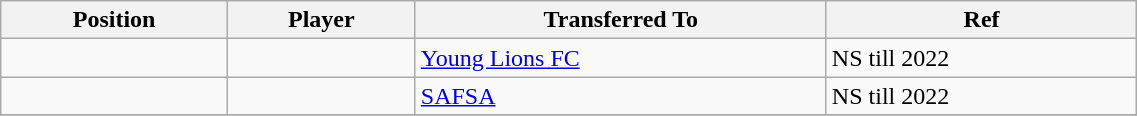<table class="wikitable sortable" style="width:60%; text-align:center; font-size:100%; text-align:left;">
<tr>
<th><strong>Position</strong></th>
<th><strong>Player</strong></th>
<th><strong>Transferred To</strong></th>
<th><strong>Ref</strong></th>
</tr>
<tr>
<td></td>
<td></td>
<td> <a href='#'>Young Lions FC</a></td>
<td>NS till 2022 </td>
</tr>
<tr>
<td></td>
<td></td>
<td> <a href='#'>SAFSA</a></td>
<td>NS till 2022 </td>
</tr>
<tr>
</tr>
</table>
